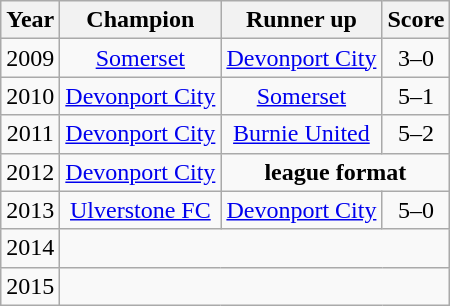<table class="wikitable" style="text-align:center">
<tr>
<th>Year</th>
<th>Champion</th>
<th>Runner up</th>
<th>Score</th>
</tr>
<tr>
<td>2009</td>
<td><a href='#'>Somerset</a></td>
<td><a href='#'>Devonport City</a></td>
<td>3–0</td>
</tr>
<tr>
<td>2010</td>
<td><a href='#'>Devonport City</a></td>
<td><a href='#'>Somerset</a></td>
<td>5–1</td>
</tr>
<tr>
<td>2011</td>
<td><a href='#'>Devonport City</a></td>
<td><a href='#'>Burnie United</a></td>
<td>5–2</td>
</tr>
<tr>
<td>2012</td>
<td><a href='#'>Devonport City</a></td>
<td colspan=2><strong>league format</strong></td>
</tr>
<tr>
<td>2013</td>
<td><a href='#'>Ulverstone FC</a></td>
<td><a href='#'>Devonport City</a></td>
<td>5–0</td>
</tr>
<tr>
<td>2014</td>
<td colspan=3></td>
</tr>
<tr>
<td>2015</td>
<td colspan=3></td>
</tr>
</table>
